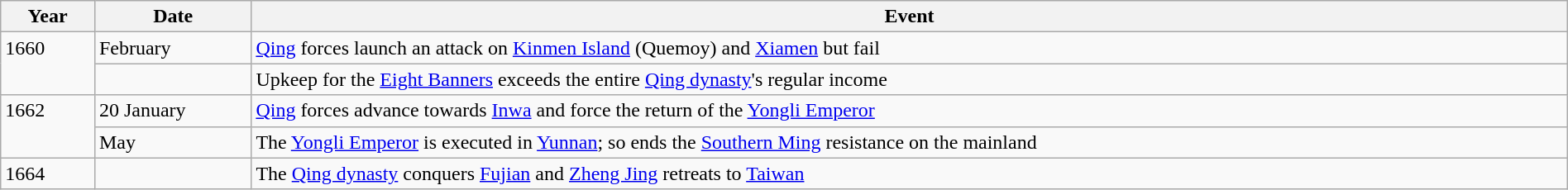<table class="wikitable" style="width:100%;">
<tr>
<th style="width:6%">Year</th>
<th style="width:10%">Date</th>
<th>Event</th>
</tr>
<tr>
<td rowspan="2" style="vertical-align:top;">1660</td>
<td>February</td>
<td><a href='#'>Qing</a> forces launch an attack on <a href='#'>Kinmen Island</a> (Quemoy) and <a href='#'>Xiamen</a> but fail</td>
</tr>
<tr>
<td></td>
<td>Upkeep for the <a href='#'>Eight Banners</a> exceeds the entire <a href='#'>Qing dynasty</a>'s regular income</td>
</tr>
<tr>
<td rowspan="2" style="vertical-align:top;">1662</td>
<td>20 January</td>
<td><a href='#'>Qing</a> forces advance towards <a href='#'>Inwa</a> and force the return of the <a href='#'>Yongli Emperor</a></td>
</tr>
<tr>
<td>May</td>
<td>The <a href='#'>Yongli Emperor</a> is executed in <a href='#'>Yunnan</a>; so ends the <a href='#'>Southern Ming</a> resistance on the mainland</td>
</tr>
<tr>
<td>1664</td>
<td></td>
<td>The <a href='#'>Qing dynasty</a> conquers <a href='#'>Fujian</a> and <a href='#'>Zheng Jing</a> retreats to <a href='#'>Taiwan</a></td>
</tr>
</table>
